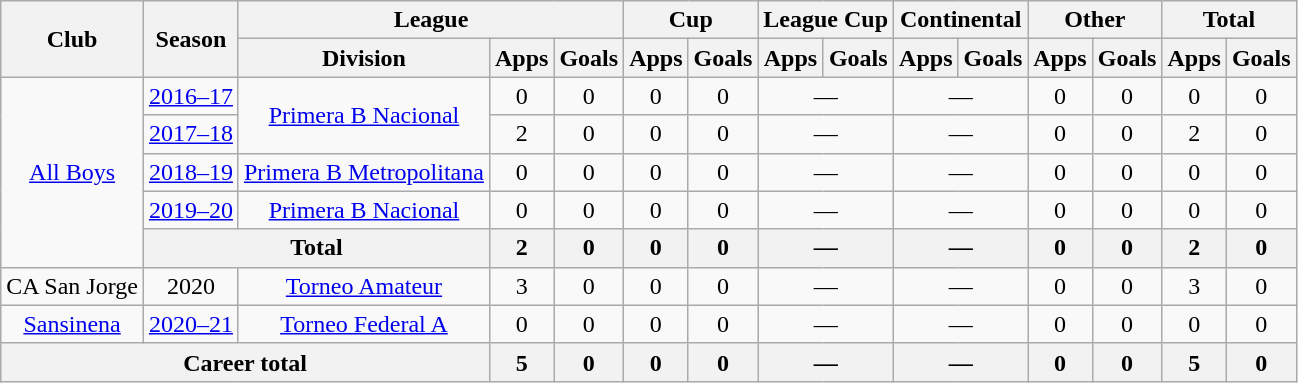<table class="wikitable" style="text-align:center">
<tr>
<th rowspan="2">Club</th>
<th rowspan="2">Season</th>
<th colspan="3">League</th>
<th colspan="2">Cup</th>
<th colspan="2">League Cup</th>
<th colspan="2">Continental</th>
<th colspan="2">Other</th>
<th colspan="2">Total</th>
</tr>
<tr>
<th>Division</th>
<th>Apps</th>
<th>Goals</th>
<th>Apps</th>
<th>Goals</th>
<th>Apps</th>
<th>Goals</th>
<th>Apps</th>
<th>Goals</th>
<th>Apps</th>
<th>Goals</th>
<th>Apps</th>
<th>Goals</th>
</tr>
<tr>
<td rowspan="5"><a href='#'>All Boys</a></td>
<td><a href='#'>2016–17</a></td>
<td rowspan="2"><a href='#'>Primera B Nacional</a></td>
<td>0</td>
<td>0</td>
<td>0</td>
<td>0</td>
<td colspan="2">—</td>
<td colspan="2">—</td>
<td>0</td>
<td>0</td>
<td>0</td>
<td>0</td>
</tr>
<tr>
<td><a href='#'>2017–18</a></td>
<td>2</td>
<td>0</td>
<td>0</td>
<td>0</td>
<td colspan="2">—</td>
<td colspan="2">—</td>
<td>0</td>
<td>0</td>
<td>2</td>
<td>0</td>
</tr>
<tr>
<td><a href='#'>2018–19</a></td>
<td rowspan="1"><a href='#'>Primera B Metropolitana</a></td>
<td>0</td>
<td>0</td>
<td>0</td>
<td>0</td>
<td colspan="2">—</td>
<td colspan="2">—</td>
<td>0</td>
<td>0</td>
<td>0</td>
<td>0</td>
</tr>
<tr>
<td><a href='#'>2019–20</a></td>
<td rowspan="1"><a href='#'>Primera B Nacional</a></td>
<td>0</td>
<td>0</td>
<td>0</td>
<td>0</td>
<td colspan="2">—</td>
<td colspan="2">—</td>
<td>0</td>
<td>0</td>
<td>0</td>
<td>0</td>
</tr>
<tr>
<th colspan="2">Total</th>
<th>2</th>
<th>0</th>
<th>0</th>
<th>0</th>
<th colspan="2">—</th>
<th colspan="2">—</th>
<th>0</th>
<th>0</th>
<th>2</th>
<th>0</th>
</tr>
<tr>
<td rowspan="1">CA San Jorge</td>
<td>2020</td>
<td rowspan="1"><a href='#'>Torneo Amateur</a></td>
<td>3</td>
<td>0</td>
<td>0</td>
<td>0</td>
<td colspan="2">—</td>
<td colspan="2">—</td>
<td>0</td>
<td>0</td>
<td>3</td>
<td>0</td>
</tr>
<tr>
<td rowspan="1"><a href='#'>Sansinena</a></td>
<td><a href='#'>2020–21</a></td>
<td rowspan="1"><a href='#'>Torneo Federal A</a></td>
<td>0</td>
<td>0</td>
<td>0</td>
<td>0</td>
<td colspan="2">—</td>
<td colspan="2">—</td>
<td>0</td>
<td>0</td>
<td>0</td>
<td>0</td>
</tr>
<tr>
<th colspan="3">Career total</th>
<th>5</th>
<th>0</th>
<th>0</th>
<th>0</th>
<th colspan="2">—</th>
<th colspan="2">—</th>
<th>0</th>
<th>0</th>
<th>5</th>
<th>0</th>
</tr>
</table>
